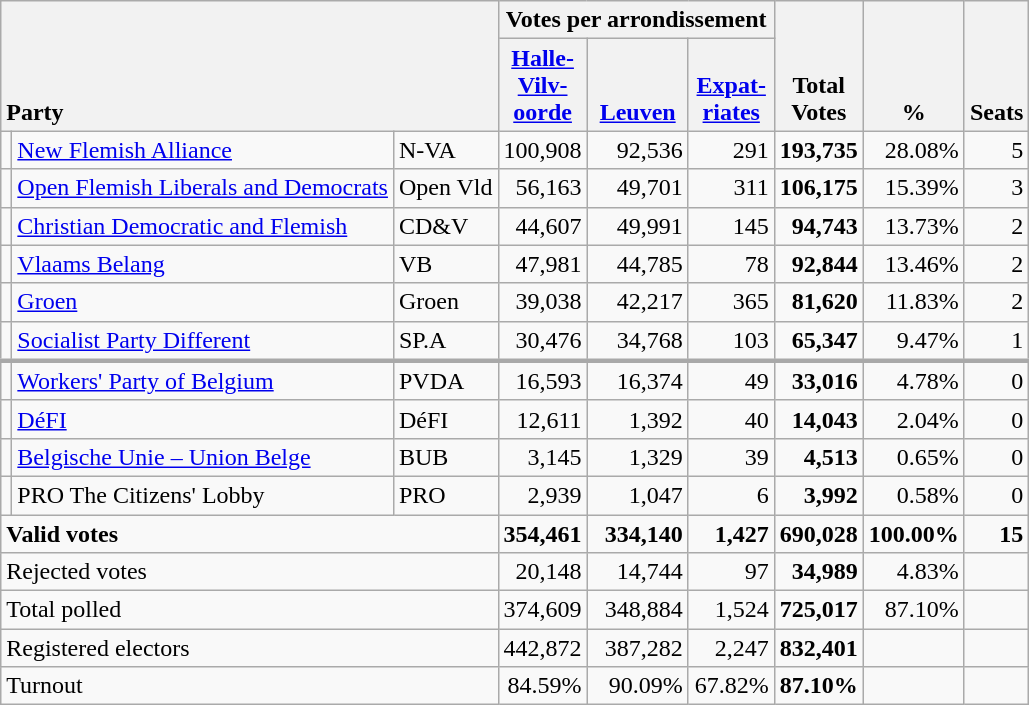<table class="wikitable" border="1" style="text-align:right;">
<tr>
<th style="text-align:left;" valign=bottom rowspan=2 colspan=3>Party</th>
<th colspan=3>Votes per arrondissement</th>
<th align=center valign=bottom rowspan=2 width="50">Total Votes</th>
<th align=center valign=bottom rowspan=2 width="50">%</th>
<th align=center valign=bottom rowspan=2>Seats</th>
</tr>
<tr>
<th align=center valign=bottom width="50"><a href='#'>Halle- Vilv- oorde</a></th>
<th align=center valign=bottom width="60"><a href='#'>Leuven</a></th>
<th align=center valign=bottom width="50"><a href='#'>Expat- riates</a></th>
</tr>
<tr>
<td></td>
<td align=left><a href='#'>New Flemish Alliance</a></td>
<td align=left>N-VA</td>
<td>100,908</td>
<td>92,536</td>
<td>291</td>
<td><strong>193,735</strong></td>
<td>28.08%</td>
<td>5</td>
</tr>
<tr>
<td></td>
<td align=left style="white-space: nowrap;"><a href='#'>Open Flemish Liberals and Democrats</a></td>
<td align=left style="white-space: nowrap;">Open Vld</td>
<td>56,163</td>
<td>49,701</td>
<td>311</td>
<td><strong>106,175</strong></td>
<td>15.39%</td>
<td>3</td>
</tr>
<tr>
<td></td>
<td align=left><a href='#'>Christian Democratic and Flemish</a></td>
<td align=left>CD&V</td>
<td>44,607</td>
<td>49,991</td>
<td>145</td>
<td><strong>94,743</strong></td>
<td>13.73%</td>
<td>2</td>
</tr>
<tr>
<td></td>
<td align=left><a href='#'>Vlaams Belang</a></td>
<td align=left>VB</td>
<td>47,981</td>
<td>44,785</td>
<td>78</td>
<td><strong>92,844</strong></td>
<td>13.46%</td>
<td>2</td>
</tr>
<tr>
<td></td>
<td align=left><a href='#'>Groen</a></td>
<td align=left>Groen</td>
<td>39,038</td>
<td>42,217</td>
<td>365</td>
<td><strong>81,620</strong></td>
<td>11.83%</td>
<td>2</td>
</tr>
<tr>
<td></td>
<td align=left><a href='#'>Socialist Party Different</a></td>
<td align=left>SP.A</td>
<td>30,476</td>
<td>34,768</td>
<td>103</td>
<td><strong>65,347</strong></td>
<td>9.47%</td>
<td>1</td>
</tr>
<tr style="border-top:3px solid darkgray;">
<td></td>
<td align=left><a href='#'>Workers' Party of Belgium</a></td>
<td align=left>PVDA</td>
<td>16,593</td>
<td>16,374</td>
<td>49</td>
<td><strong>33,016</strong></td>
<td>4.78%</td>
<td>0</td>
</tr>
<tr>
<td></td>
<td align=left><a href='#'>DéFI</a></td>
<td align=left>DéFI</td>
<td>12,611</td>
<td>1,392</td>
<td>40</td>
<td><strong>14,043</strong></td>
<td>2.04%</td>
<td>0</td>
</tr>
<tr>
<td></td>
<td align=left><a href='#'>Belgische Unie – Union Belge</a></td>
<td align=left>BUB</td>
<td>3,145</td>
<td>1,329</td>
<td>39</td>
<td><strong>4,513</strong></td>
<td>0.65%</td>
<td>0</td>
</tr>
<tr>
<td></td>
<td align=left>PRO The Citizens' Lobby</td>
<td align=left>PRO</td>
<td>2,939</td>
<td>1,047</td>
<td>6</td>
<td><strong>3,992</strong></td>
<td>0.58%</td>
<td>0</td>
</tr>
<tr style="font-weight:bold">
<td align=left colspan=3>Valid votes</td>
<td>354,461</td>
<td>334,140</td>
<td>1,427</td>
<td>690,028</td>
<td>100.00%</td>
<td>15</td>
</tr>
<tr>
<td align=left colspan=3>Rejected votes</td>
<td>20,148</td>
<td>14,744</td>
<td>97</td>
<td><strong>34,989</strong></td>
<td>4.83%</td>
<td></td>
</tr>
<tr>
<td align=left colspan=3>Total polled</td>
<td>374,609</td>
<td>348,884</td>
<td>1,524</td>
<td><strong>725,017</strong></td>
<td>87.10%</td>
<td></td>
</tr>
<tr>
<td align=left colspan=3>Registered electors</td>
<td>442,872</td>
<td>387,282</td>
<td>2,247</td>
<td><strong>832,401</strong></td>
<td></td>
<td></td>
</tr>
<tr>
<td align=left colspan=3>Turnout</td>
<td>84.59%</td>
<td>90.09%</td>
<td>67.82%</td>
<td><strong>87.10%</strong></td>
<td></td>
<td></td>
</tr>
</table>
